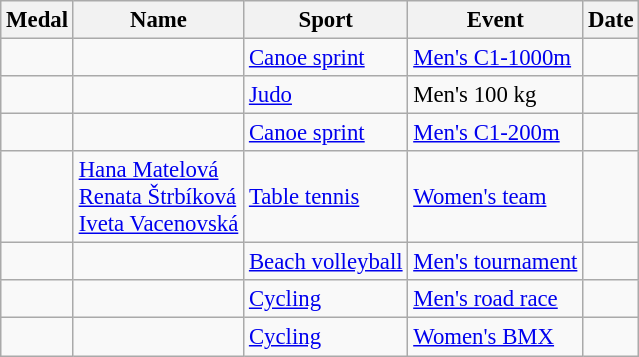<table class="wikitable sortable" style="font-size: 95%">
<tr>
<th>Medal</th>
<th>Name</th>
<th>Sport</th>
<th>Event</th>
<th>Date</th>
</tr>
<tr>
<td></td>
<td></td>
<td><a href='#'>Canoe sprint</a></td>
<td><a href='#'>Men's C1-1000m</a></td>
<td></td>
</tr>
<tr>
<td></td>
<td></td>
<td><a href='#'>Judo</a></td>
<td>Men's 100 kg</td>
<td></td>
</tr>
<tr>
<td></td>
<td></td>
<td><a href='#'>Canoe sprint</a></td>
<td><a href='#'>Men's C1-200m</a></td>
<td></td>
</tr>
<tr>
<td></td>
<td><a href='#'>Hana Matelová</a> <br> <a href='#'>Renata Štrbíková</a> <br> <a href='#'>Iveta Vacenovská</a></td>
<td><a href='#'>Table tennis</a></td>
<td><a href='#'>Women's team</a></td>
<td></td>
</tr>
<tr>
<td></td>
<td><br></td>
<td><a href='#'>Beach volleyball</a></td>
<td><a href='#'>Men's tournament</a></td>
<td></td>
</tr>
<tr>
<td></td>
<td></td>
<td><a href='#'>Cycling</a></td>
<td><a href='#'>Men's road race</a></td>
<td></td>
</tr>
<tr>
<td></td>
<td></td>
<td><a href='#'>Cycling</a></td>
<td><a href='#'>Women's BMX</a></td>
<td></td>
</tr>
</table>
